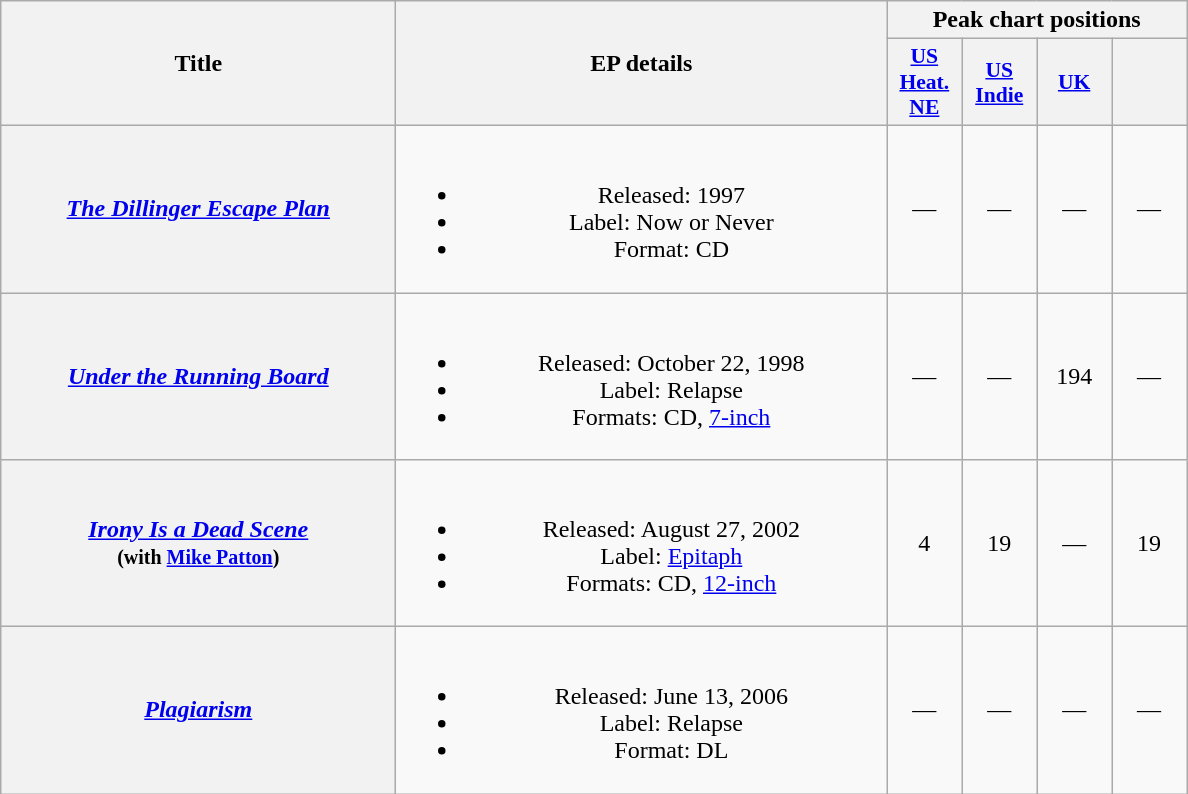<table class="wikitable plainrowheaders" style="text-align:center;">
<tr>
<th scope="col" rowspan="2" style="width:16em;">Title</th>
<th scope="col" rowspan="2" style="width:20em;">EP details</th>
<th scope="col" colspan="4">Peak chart positions</th>
</tr>
<tr>
<th scope="col" style="width:3em;font-size:90%;"><a href='#'>US<br>Heat.<br>NE</a><br></th>
<th scope="col" style="width:3em;font-size:90%;"><a href='#'>US<br>Indie</a><br></th>
<th scope="col" style="width:3em;font-size:90%;"><a href='#'>UK</a><br></th>
<th scope="col" style="width:3em;font-size:90%;"><br></th>
</tr>
<tr>
<th scope="row"><em><a href='#'>The Dillinger Escape Plan</a></em></th>
<td><br><ul><li>Released: 1997</li><li>Label: Now or Never</li><li>Format: CD</li></ul></td>
<td>—</td>
<td>—</td>
<td>—</td>
<td>—</td>
</tr>
<tr>
<th scope="row"><em><a href='#'>Under the Running Board</a></em></th>
<td><br><ul><li>Released: October 22, 1998</li><li>Label: Relapse</li><li>Formats: CD, <a href='#'>7-inch</a></li></ul></td>
<td>—</td>
<td>—</td>
<td>194</td>
<td>—</td>
</tr>
<tr>
<th scope="row"><em><a href='#'>Irony Is a Dead Scene</a></em><br><small>(with <a href='#'>Mike Patton</a>)</small></th>
<td><br><ul><li>Released: August 27, 2002</li><li>Label: <a href='#'>Epitaph</a></li><li>Formats: CD, <a href='#'>12-inch</a></li></ul></td>
<td>4</td>
<td>19</td>
<td>—</td>
<td>19</td>
</tr>
<tr>
<th scope="row"><em><a href='#'>Plagiarism</a></em></th>
<td><br><ul><li>Released: June 13, 2006</li><li>Label: Relapse</li><li>Format: DL</li></ul></td>
<td>—</td>
<td>—</td>
<td>—</td>
<td>—</td>
</tr>
</table>
